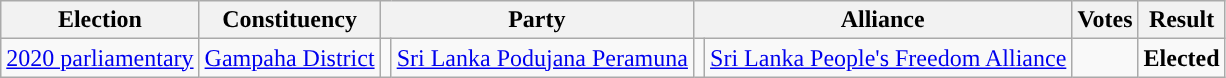<table class="wikitable" style="text-align:left;">
<tr>
<th scope=col>Election</th>
<th scope=col>Constituency</th>
<th scope=col colspan="2">Party</th>
<th scope=col colspan="2">Alliance</th>
<th scope=col>Votes</th>
<th scope=col>Result</th>
</tr>
<tr>
<td><a href='#'>2020 parliamentary</a></td>
<td><a href='#'>Gampaha District</a></td>
<td style="background:"></td>
<td><a href='#'>Sri Lanka Podujana Peramuna</a></td>
<td style="background:"></td>
<td><a href='#'>Sri Lanka People's Freedom Alliance</a></td>
<td align=right></td>
<td><strong>Elected</strong></td>
</tr>
</table>
